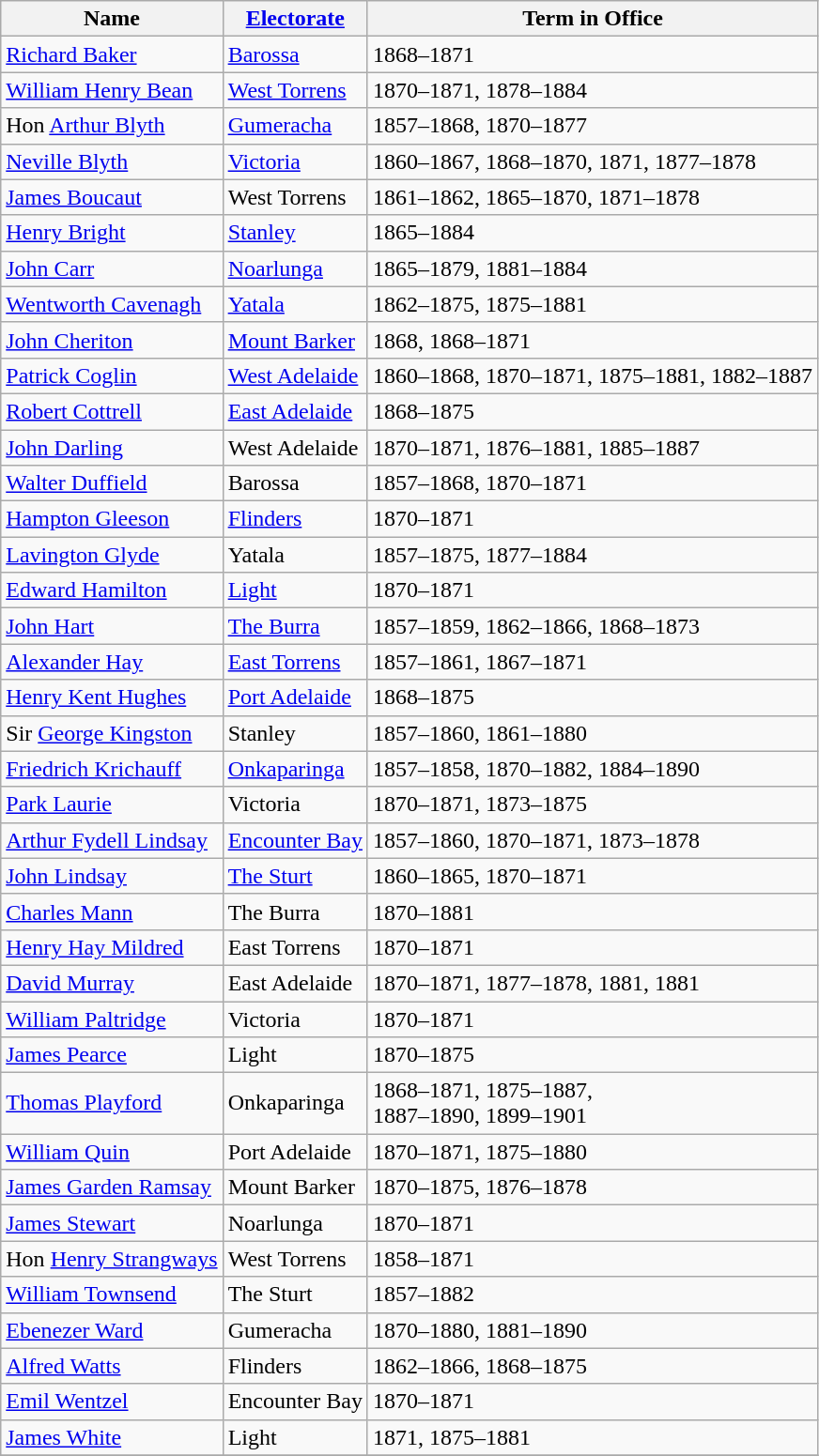<table class="wikitable sortable">
<tr>
<th><strong>Name</strong></th>
<th><strong><a href='#'>Electorate</a></strong></th>
<th><strong>Term in Office</strong></th>
</tr>
<tr>
<td><a href='#'>Richard Baker</a></td>
<td><a href='#'>Barossa</a></td>
<td>1868–1871</td>
</tr>
<tr>
<td><a href='#'>William Henry Bean</a></td>
<td><a href='#'>West Torrens</a></td>
<td>1870–1871, 1878–1884</td>
</tr>
<tr>
<td>Hon <a href='#'>Arthur Blyth</a></td>
<td><a href='#'>Gumeracha</a></td>
<td>1857–1868, 1870–1877</td>
</tr>
<tr>
<td><a href='#'>Neville Blyth</a> </td>
<td><a href='#'>Victoria</a></td>
<td>1860–1867, 1868–1870, 1871, 1877–1878</td>
</tr>
<tr>
<td><a href='#'>James Boucaut</a> </td>
<td>West Torrens</td>
<td>1861–1862, 1865–1870, 1871–1878</td>
</tr>
<tr>
<td><a href='#'>Henry Bright</a></td>
<td><a href='#'>Stanley</a></td>
<td>1865–1884</td>
</tr>
<tr>
<td><a href='#'>John Carr</a></td>
<td><a href='#'>Noarlunga</a></td>
<td>1865–1879, 1881–1884</td>
</tr>
<tr>
<td><a href='#'>Wentworth Cavenagh</a></td>
<td><a href='#'>Yatala</a></td>
<td>1862–1875, 1875–1881</td>
</tr>
<tr>
<td><a href='#'>John Cheriton</a></td>
<td><a href='#'>Mount Barker</a></td>
<td>1868, 1868–1871</td>
</tr>
<tr>
<td><a href='#'>Patrick Coglin</a></td>
<td><a href='#'>West Adelaide</a></td>
<td>1860–1868, 1870–1871, 1875–1881, 1882–1887</td>
</tr>
<tr>
<td><a href='#'>Robert Cottrell</a></td>
<td><a href='#'>East Adelaide</a></td>
<td>1868–1875</td>
</tr>
<tr>
<td><a href='#'>John Darling</a></td>
<td>West Adelaide</td>
<td>1870–1871, 1876–1881, 1885–1887</td>
</tr>
<tr>
<td><a href='#'>Walter Duffield</a></td>
<td>Barossa</td>
<td>1857–1868, 1870–1871</td>
</tr>
<tr>
<td><a href='#'>Hampton Gleeson</a></td>
<td><a href='#'>Flinders</a></td>
<td>1870–1871</td>
</tr>
<tr>
<td><a href='#'>Lavington Glyde</a></td>
<td>Yatala</td>
<td>1857–1875, 1877–1884</td>
</tr>
<tr>
<td><a href='#'>Edward Hamilton</a> </td>
<td><a href='#'>Light</a></td>
<td>1870–1871</td>
</tr>
<tr>
<td><a href='#'>John Hart</a></td>
<td><a href='#'>The Burra</a></td>
<td>1857–1859, 1862–1866, 1868–1873</td>
</tr>
<tr>
<td><a href='#'>Alexander Hay</a></td>
<td><a href='#'>East Torrens</a></td>
<td>1857–1861, 1867–1871</td>
</tr>
<tr>
<td><a href='#'>Henry Kent Hughes</a></td>
<td><a href='#'>Port Adelaide</a></td>
<td>1868–1875</td>
</tr>
<tr>
<td>Sir <a href='#'>George Kingston</a></td>
<td>Stanley</td>
<td>1857–1860, 1861–1880</td>
</tr>
<tr>
<td><a href='#'>Friedrich Krichauff</a></td>
<td><a href='#'>Onkaparinga</a></td>
<td>1857–1858, 1870–1882, 1884–1890</td>
</tr>
<tr>
<td><a href='#'>Park Laurie</a></td>
<td>Victoria</td>
<td>1870–1871, 1873–1875</td>
</tr>
<tr>
<td><a href='#'>Arthur Fydell Lindsay</a></td>
<td><a href='#'>Encounter Bay</a></td>
<td>1857–1860, 1870–1871, 1873–1878</td>
</tr>
<tr>
<td><a href='#'>John Lindsay</a></td>
<td><a href='#'>The Sturt</a></td>
<td>1860–1865, 1870–1871</td>
</tr>
<tr>
<td><a href='#'>Charles Mann</a></td>
<td>The Burra</td>
<td>1870–1881</td>
</tr>
<tr>
<td><a href='#'>Henry Hay Mildred</a></td>
<td>East Torrens</td>
<td>1870–1871</td>
</tr>
<tr>
<td><a href='#'>David Murray</a></td>
<td>East Adelaide</td>
<td>1870–1871, 1877–1878, 1881, 1881</td>
</tr>
<tr>
<td><a href='#'>William Paltridge</a> </td>
<td>Victoria</td>
<td>1870–1871</td>
</tr>
<tr>
<td><a href='#'>James Pearce</a></td>
<td>Light</td>
<td>1870–1875</td>
</tr>
<tr>
<td><a href='#'>Thomas Playford</a></td>
<td>Onkaparinga</td>
<td>1868–1871, 1875–1887,<br>1887–1890, 1899–1901</td>
</tr>
<tr>
<td><a href='#'>William Quin</a></td>
<td>Port Adelaide</td>
<td>1870–1871, 1875–1880</td>
</tr>
<tr>
<td><a href='#'>James Garden Ramsay</a></td>
<td>Mount Barker</td>
<td>1870–1875, 1876–1878</td>
</tr>
<tr>
<td><a href='#'>James Stewart</a></td>
<td>Noarlunga</td>
<td>1870–1871</td>
</tr>
<tr>
<td>Hon <a href='#'>Henry Strangways</a> </td>
<td>West Torrens</td>
<td>1858–1871</td>
</tr>
<tr>
<td><a href='#'>William Townsend</a></td>
<td>The Sturt</td>
<td>1857–1882</td>
</tr>
<tr>
<td><a href='#'>Ebenezer Ward</a></td>
<td>Gumeracha</td>
<td>1870–1880, 1881–1890</td>
</tr>
<tr>
<td><a href='#'>Alfred Watts</a></td>
<td>Flinders</td>
<td>1862–1866, 1868–1875</td>
</tr>
<tr>
<td><a href='#'>Emil Wentzel</a></td>
<td>Encounter Bay</td>
<td>1870–1871</td>
</tr>
<tr>
<td><a href='#'>James White</a> </td>
<td>Light</td>
<td>1871, 1875–1881</td>
</tr>
<tr>
</tr>
</table>
